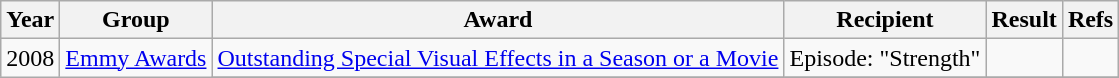<table class="wikitable">
<tr>
<th>Year</th>
<th>Group</th>
<th>Award</th>
<th>Recipient</th>
<th>Result</th>
<th>Refs</th>
</tr>
<tr>
<td rowspan="6">2008</td>
<td rowspan="2"><a href='#'>Emmy Awards</a></td>
<td><a href='#'>Outstanding Special Visual Effects in a Season or a Movie</a></td>
<td>Episode: "Strength"</td>
<td></td>
<td></td>
</tr>
<tr>
</tr>
</table>
